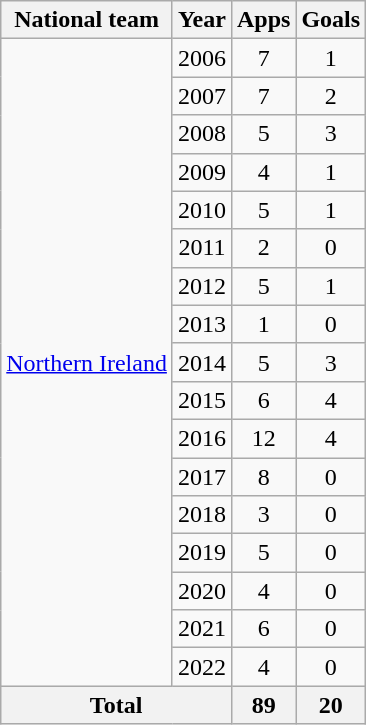<table class=wikitable style="text-align: center;">
<tr>
<th>National team</th>
<th>Year</th>
<th>Apps</th>
<th>Goals</th>
</tr>
<tr>
<td rowspan=17><a href='#'>Northern Ireland</a></td>
<td>2006</td>
<td>7</td>
<td>1</td>
</tr>
<tr>
<td>2007</td>
<td>7</td>
<td>2</td>
</tr>
<tr>
<td>2008</td>
<td>5</td>
<td>3</td>
</tr>
<tr>
<td>2009</td>
<td>4</td>
<td>1</td>
</tr>
<tr>
<td>2010</td>
<td>5</td>
<td>1</td>
</tr>
<tr>
<td>2011</td>
<td>2</td>
<td>0</td>
</tr>
<tr>
<td>2012</td>
<td>5</td>
<td>1</td>
</tr>
<tr>
<td>2013</td>
<td>1</td>
<td>0</td>
</tr>
<tr>
<td>2014</td>
<td>5</td>
<td>3</td>
</tr>
<tr>
<td>2015</td>
<td>6</td>
<td>4</td>
</tr>
<tr>
<td>2016</td>
<td>12</td>
<td>4</td>
</tr>
<tr>
<td>2017</td>
<td>8</td>
<td>0</td>
</tr>
<tr>
<td>2018</td>
<td>3</td>
<td>0</td>
</tr>
<tr>
<td>2019</td>
<td>5</td>
<td>0</td>
</tr>
<tr>
<td>2020</td>
<td>4</td>
<td>0</td>
</tr>
<tr>
<td>2021</td>
<td>6</td>
<td>0</td>
</tr>
<tr>
<td>2022</td>
<td>4</td>
<td>0</td>
</tr>
<tr>
<th colspan=2>Total</th>
<th>89</th>
<th>20</th>
</tr>
</table>
